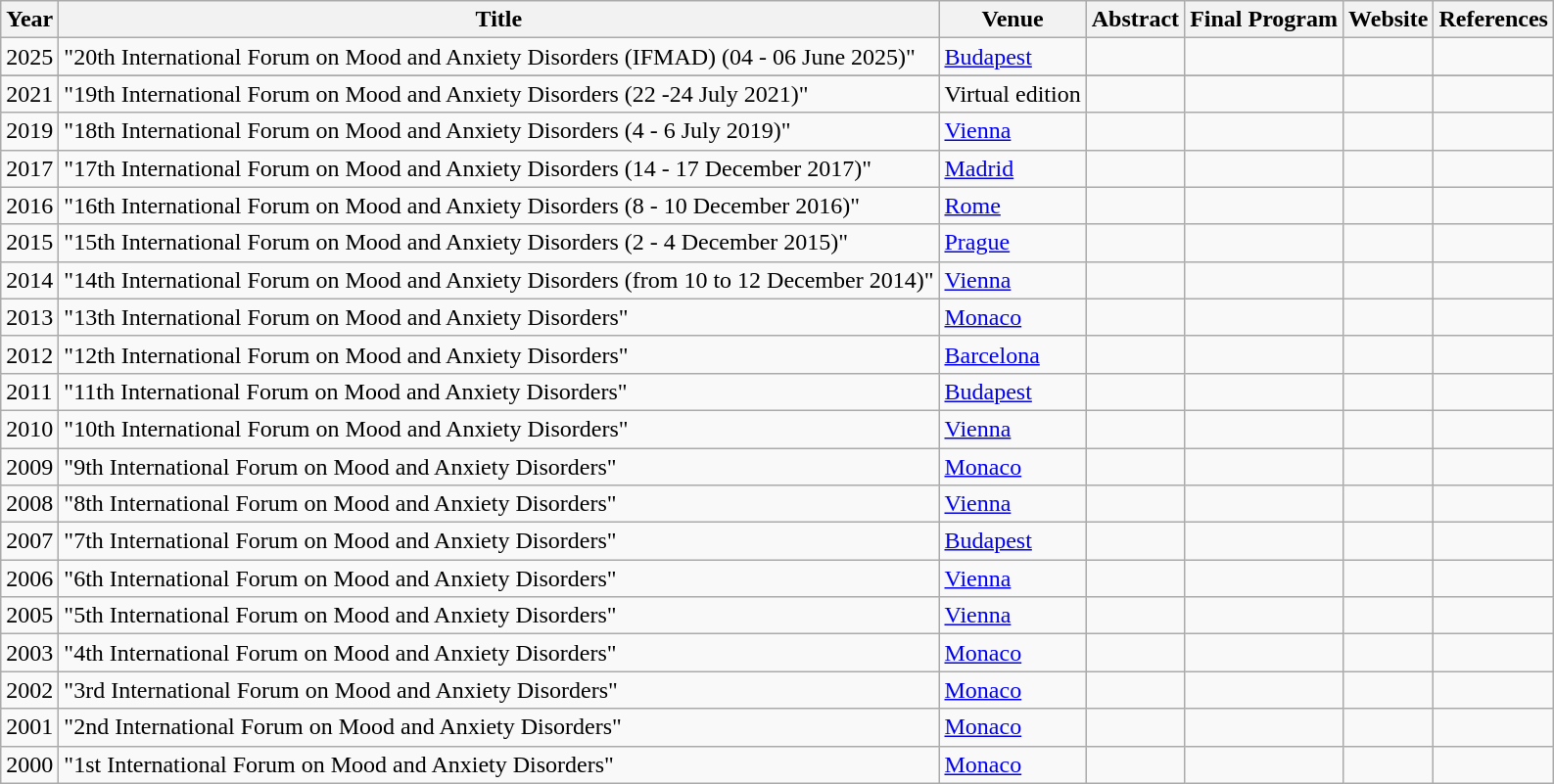<table class="wikitable sortable" style="text-align:left;">
<tr>
<th>Year</th>
<th>Title</th>
<th>Venue</th>
<th>Abstract</th>
<th>Final Program</th>
<th>Website</th>
<th>References</th>
</tr>
<tr>
<td>2025</td>
<td>"20th International Forum on Mood and Anxiety Disorders (IFMAD) (04 - 06 June 2025)"</td>
<td><a href='#'>Budapest</a></td>
<td></td>
<td></td>
<td></td>
<td></td>
</tr>
<tr>
</tr>
<tr>
<td>2021</td>
<td>"19th International Forum on Mood and Anxiety Disorders (22 -24 July 2021)"</td>
<td>Virtual edition</td>
<td></td>
<td></td>
<td></td>
<td></td>
</tr>
<tr>
<td>2019</td>
<td>"18th International Forum on Mood and Anxiety Disorders (4 - 6 July 2019)"</td>
<td><a href='#'>Vienna</a></td>
<td></td>
<td></td>
<td></td>
<td></td>
</tr>
<tr>
<td>2017</td>
<td style="text-align:left;">"17th International Forum on Mood and Anxiety Disorders (14 - 17 December 2017)"</td>
<td><a href='#'>Madrid</a></td>
<td></td>
<td></td>
<td></td>
<td></td>
</tr>
<tr>
<td>2016</td>
<td style="text-align:left;">"16th International Forum on Mood and Anxiety Disorders (8 - 10 December 2016)"</td>
<td><a href='#'>Rome</a></td>
<td></td>
<td></td>
<td></td>
<td></td>
</tr>
<tr>
<td>2015</td>
<td style="text-align:left;">"15th International Forum on Mood and Anxiety Disorders (2 - 4 December 2015)"</td>
<td><a href='#'>Prague</a></td>
<td></td>
<td></td>
<td></td>
<td></td>
</tr>
<tr>
<td>2014</td>
<td style="text-align:left;">"14th International Forum on Mood and Anxiety Disorders (from 10 to 12 December 2014)"</td>
<td><a href='#'>Vienna</a></td>
<td></td>
<td></td>
<td></td>
<td></td>
</tr>
<tr>
<td>2013</td>
<td style="text-align:left;">"13th International Forum on Mood and Anxiety Disorders"</td>
<td><a href='#'>Monaco</a></td>
<td></td>
<td></td>
<td></td>
<td></td>
</tr>
<tr>
<td>2012</td>
<td style="text-align:left;">"12th International Forum on Mood and Anxiety Disorders"</td>
<td><a href='#'>Barcelona</a></td>
<td></td>
<td></td>
<td></td>
<td></td>
</tr>
<tr>
<td>2011</td>
<td style="text-align:left;">"11th International Forum on Mood and Anxiety Disorders"</td>
<td><a href='#'>Budapest</a></td>
<td></td>
<td></td>
<td></td>
<td></td>
</tr>
<tr>
<td>2010</td>
<td style="text-align:left;">"10th International Forum on Mood and Anxiety Disorders"</td>
<td><a href='#'>Vienna</a></td>
<td></td>
<td></td>
<td></td>
<td></td>
</tr>
<tr>
<td>2009</td>
<td style="text-align:left;">"9th International Forum on Mood and Anxiety Disorders"</td>
<td><a href='#'>Monaco</a></td>
<td></td>
<td></td>
<td></td>
<td></td>
</tr>
<tr>
<td>2008</td>
<td style="text-align:left;">"8th International Forum on Mood and Anxiety Disorders"</td>
<td><a href='#'>Vienna</a></td>
<td></td>
<td></td>
<td></td>
<td></td>
</tr>
<tr>
<td>2007</td>
<td style="text-align:left;">"7th International Forum on Mood and Anxiety Disorders"</td>
<td><a href='#'>Budapest</a></td>
<td></td>
<td></td>
<td></td>
<td></td>
</tr>
<tr>
<td>2006</td>
<td style="text-align:left;">"6th International Forum on Mood and Anxiety Disorders"</td>
<td><a href='#'>Vienna</a></td>
<td></td>
<td></td>
<td></td>
<td></td>
</tr>
<tr>
<td>2005</td>
<td style="text-align:left;">"5th International Forum on Mood and Anxiety Disorders"</td>
<td><a href='#'>Vienna</a></td>
<td></td>
<td></td>
<td></td>
<td></td>
</tr>
<tr>
<td>2003</td>
<td style="text-align:left;">"4th International Forum on Mood and Anxiety Disorders"</td>
<td><a href='#'>Monaco</a></td>
<td></td>
<td></td>
<td></td>
<td></td>
</tr>
<tr>
<td>2002</td>
<td style="text-align:left;">"3rd International Forum on Mood and Anxiety Disorders"</td>
<td><a href='#'>Monaco</a></td>
<td></td>
<td></td>
<td></td>
<td></td>
</tr>
<tr>
<td>2001</td>
<td style="text-align:left;">"2nd International Forum on Mood and Anxiety Disorders"</td>
<td><a href='#'>Monaco</a></td>
<td></td>
<td></td>
<td></td>
<td></td>
</tr>
<tr>
<td>2000</td>
<td style="text-align:left;">"1st International Forum on Mood and Anxiety Disorders"</td>
<td><a href='#'>Monaco</a></td>
<td></td>
<td></td>
<td></td>
<td></td>
</tr>
</table>
